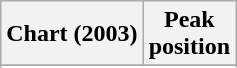<table class="wikitable sortable plainrowheaders">
<tr>
<th scope="col">Chart (2003)</th>
<th scope="col">Peak<br>position</th>
</tr>
<tr>
</tr>
<tr>
</tr>
<tr>
</tr>
</table>
